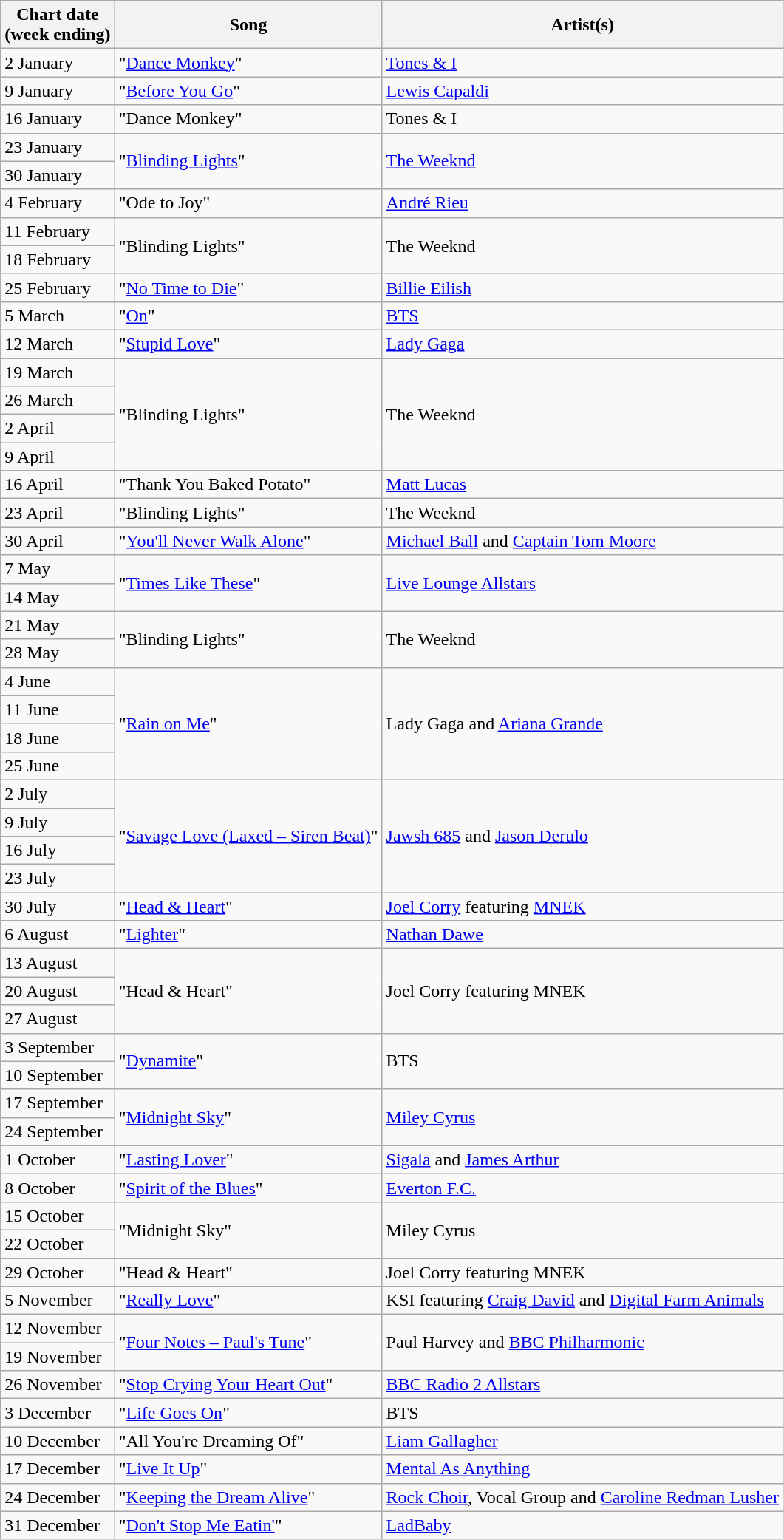<table class="wikitable">
<tr>
<th>Chart date<br>(week ending)</th>
<th>Song</th>
<th>Artist(s)</th>
</tr>
<tr>
<td>2 January</td>
<td>"<a href='#'>Dance Monkey</a>"</td>
<td><a href='#'>Tones & I</a></td>
</tr>
<tr>
<td>9 January</td>
<td>"<a href='#'>Before You Go</a>"</td>
<td><a href='#'>Lewis Capaldi</a></td>
</tr>
<tr>
<td>16 January</td>
<td>"Dance Monkey"</td>
<td>Tones & I</td>
</tr>
<tr>
<td>23 January</td>
<td rowspan="2">"<a href='#'>Blinding Lights</a>"</td>
<td rowspan="2"><a href='#'>The Weeknd</a></td>
</tr>
<tr>
<td>30 January</td>
</tr>
<tr>
<td>4 February</td>
<td>"Ode to Joy"</td>
<td><a href='#'>André Rieu</a></td>
</tr>
<tr>
<td>11 February</td>
<td rowspan="2">"Blinding Lights"</td>
<td rowspan="2">The Weeknd</td>
</tr>
<tr>
<td>18 February</td>
</tr>
<tr>
<td>25 February</td>
<td>"<a href='#'>No Time to Die</a>"</td>
<td><a href='#'>Billie Eilish</a></td>
</tr>
<tr>
<td>5 March</td>
<td>"<a href='#'>On</a>"</td>
<td><a href='#'>BTS</a></td>
</tr>
<tr>
<td>12 March</td>
<td>"<a href='#'>Stupid Love</a>"</td>
<td><a href='#'>Lady Gaga</a></td>
</tr>
<tr>
<td>19 March</td>
<td rowspan="4">"Blinding Lights"</td>
<td rowspan="4">The Weeknd</td>
</tr>
<tr>
<td>26 March</td>
</tr>
<tr>
<td>2 April</td>
</tr>
<tr>
<td>9 April</td>
</tr>
<tr>
<td>16 April</td>
<td>"Thank You Baked Potato"</td>
<td><a href='#'>Matt Lucas</a></td>
</tr>
<tr>
<td>23 April</td>
<td>"Blinding Lights"</td>
<td>The Weeknd</td>
</tr>
<tr>
<td>30 April</td>
<td>"<a href='#'>You'll Never Walk Alone</a>"</td>
<td><a href='#'>Michael Ball</a> and <a href='#'>Captain Tom Moore</a></td>
</tr>
<tr>
<td>7 May</td>
<td rowspan="2">"<a href='#'>Times Like These</a>"</td>
<td rowspan="2"><a href='#'>Live Lounge Allstars</a></td>
</tr>
<tr>
<td>14 May</td>
</tr>
<tr>
<td>21 May</td>
<td rowspan="2">"Blinding Lights"</td>
<td rowspan="2">The Weeknd</td>
</tr>
<tr>
<td>28 May</td>
</tr>
<tr>
<td>4 June</td>
<td rowspan="4">"<a href='#'>Rain on Me</a>"</td>
<td rowspan="4">Lady Gaga and <a href='#'>Ariana Grande</a></td>
</tr>
<tr>
<td>11 June</td>
</tr>
<tr>
<td>18 June</td>
</tr>
<tr>
<td>25 June</td>
</tr>
<tr>
<td>2 July</td>
<td rowspan="4">"<a href='#'>Savage Love (Laxed – Siren Beat)</a>"</td>
<td rowspan="4"><a href='#'>Jawsh 685</a> and <a href='#'>Jason Derulo</a></td>
</tr>
<tr>
<td>9 July</td>
</tr>
<tr>
<td>16 July</td>
</tr>
<tr>
<td>23 July</td>
</tr>
<tr>
<td>30 July</td>
<td>"<a href='#'>Head & Heart</a>"</td>
<td><a href='#'>Joel Corry</a> featuring <a href='#'>MNEK</a></td>
</tr>
<tr>
<td>6 August</td>
<td>"<a href='#'>Lighter</a>"</td>
<td><a href='#'>Nathan Dawe</a></td>
</tr>
<tr>
<td>13 August</td>
<td rowspan="3">"Head & Heart"</td>
<td rowspan="3">Joel Corry featuring MNEK</td>
</tr>
<tr>
<td>20 August</td>
</tr>
<tr>
<td>27 August</td>
</tr>
<tr>
<td>3 September</td>
<td rowspan="2">"<a href='#'>Dynamite</a>"</td>
<td rowspan="2">BTS</td>
</tr>
<tr>
<td>10 September</td>
</tr>
<tr>
<td>17 September</td>
<td rowspan="2">"<a href='#'>Midnight Sky</a>"</td>
<td rowspan="2"><a href='#'>Miley Cyrus</a></td>
</tr>
<tr>
<td>24 September</td>
</tr>
<tr>
<td>1 October</td>
<td>"<a href='#'>Lasting Lover</a>"</td>
<td><a href='#'>Sigala</a> and <a href='#'>James Arthur</a></td>
</tr>
<tr>
<td>8 October</td>
<td>"<a href='#'>Spirit of the Blues</a>"</td>
<td><a href='#'>Everton F.C.</a></td>
</tr>
<tr>
<td>15 October</td>
<td rowspan="2">"Midnight Sky"</td>
<td rowspan="2">Miley Cyrus</td>
</tr>
<tr>
<td>22 October</td>
</tr>
<tr>
<td>29 October</td>
<td>"Head & Heart"</td>
<td>Joel Corry featuring MNEK</td>
</tr>
<tr>
<td>5 November</td>
<td>"<a href='#'>Really Love</a>"</td>
<td>KSI featuring <a href='#'>Craig David</a> and <a href='#'>Digital Farm Animals</a></td>
</tr>
<tr>
<td>12 November</td>
<td rowspan="2">"<a href='#'>Four Notes – Paul's Tune</a>"</td>
<td rowspan="2">Paul Harvey and <a href='#'>BBC Philharmonic</a></td>
</tr>
<tr>
<td>19 November</td>
</tr>
<tr>
<td>26 November</td>
<td>"<a href='#'>Stop Crying Your Heart Out</a>"</td>
<td><a href='#'>BBC Radio 2 Allstars</a></td>
</tr>
<tr>
<td>3 December</td>
<td>"<a href='#'>Life Goes On</a>"</td>
<td>BTS</td>
</tr>
<tr>
<td>10 December</td>
<td>"All You're Dreaming Of"</td>
<td><a href='#'>Liam Gallagher</a></td>
</tr>
<tr>
<td>17 December</td>
<td>"<a href='#'>Live It Up</a>"</td>
<td><a href='#'>Mental As Anything</a></td>
</tr>
<tr>
<td>24 December</td>
<td>"<a href='#'>Keeping the Dream Alive</a>"</td>
<td><a href='#'>Rock Choir</a>, Vocal Group and <a href='#'>Caroline Redman Lusher</a></td>
</tr>
<tr>
<td>31 December</td>
<td>"<a href='#'>Don't Stop Me Eatin'</a>"</td>
<td><a href='#'>LadBaby</a></td>
</tr>
</table>
